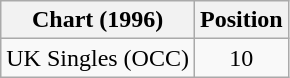<table class="wikitable">
<tr>
<th>Chart (1996)</th>
<th>Position</th>
</tr>
<tr>
<td>UK Singles (OCC)</td>
<td align="center">10</td>
</tr>
</table>
